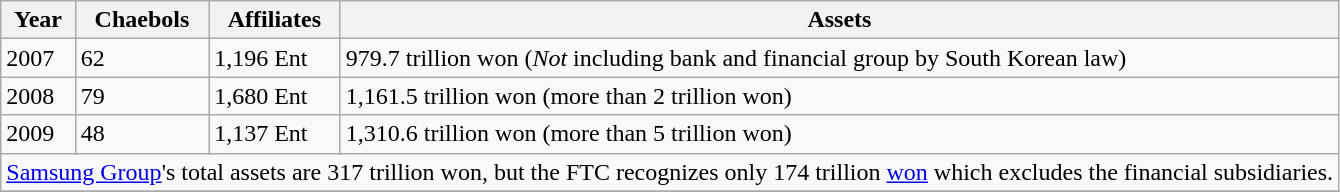<table class="wikitable sortable">
<tr>
<th>Year</th>
<th>Chaebols</th>
<th>Affiliates</th>
<th>Assets</th>
</tr>
<tr>
<td>2007</td>
<td>62</td>
<td>1,196 Ent</td>
<td>979.7 trillion won (<em>Not</em> including bank and financial group by South Korean law)</td>
</tr>
<tr>
<td>2008</td>
<td>79</td>
<td>1,680 Ent</td>
<td>1,161.5 trillion won (more than 2 trillion won)</td>
</tr>
<tr>
<td>2009</td>
<td>48</td>
<td>1,137 Ent</td>
<td>1,310.6 trillion won (more than 5 trillion won)</td>
</tr>
<tr>
<td colspan="4"><a href='#'>Samsung Group</a>'s total assets are 317 trillion won, but the FTC recognizes only 174 trillion <a href='#'>won</a> which excludes the financial subsidiaries.</td>
</tr>
<tr>
</tr>
</table>
